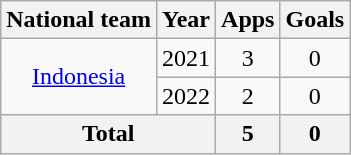<table class="wikitable" style="text-align:center">
<tr>
<th>National team</th>
<th>Year</th>
<th>Apps</th>
<th>Goals</th>
</tr>
<tr>
<td rowspan=2><a href='#'>Indonesia</a></td>
<td>2021</td>
<td>3</td>
<td>0</td>
</tr>
<tr>
<td>2022</td>
<td>2</td>
<td>0</td>
</tr>
<tr>
<th colspan=2>Total</th>
<th>5</th>
<th>0</th>
</tr>
</table>
